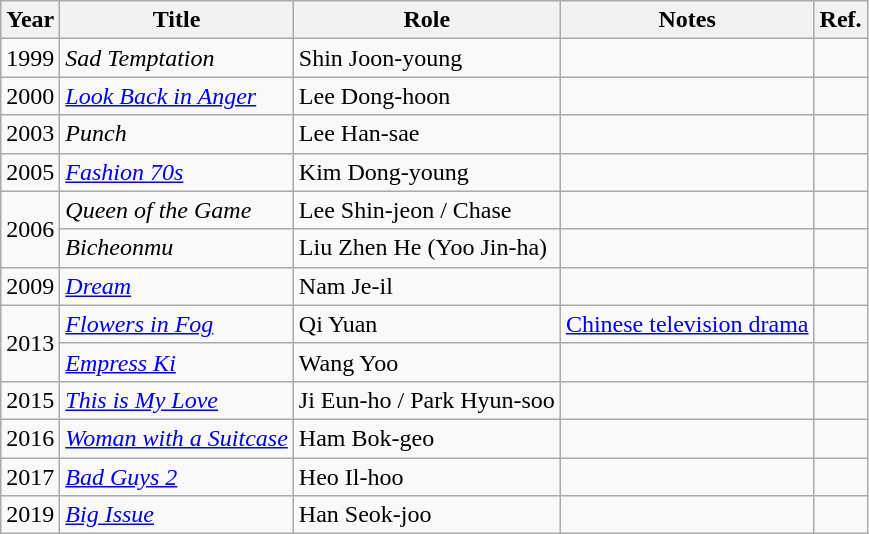<table class="wikitable">
<tr>
<th>Year</th>
<th>Title</th>
<th>Role</th>
<th>Notes</th>
<th>Ref.</th>
</tr>
<tr>
<td>1999</td>
<td><em>Sad Temptation</em></td>
<td>Shin Joon-young</td>
<td></td>
<td></td>
</tr>
<tr>
<td>2000</td>
<td><em><a href='#'>Look Back in Anger</a></em></td>
<td>Lee Dong-hoon</td>
<td></td>
<td></td>
</tr>
<tr>
<td>2003</td>
<td><em>Punch</em></td>
<td>Lee Han-sae</td>
<td></td>
<td></td>
</tr>
<tr>
<td>2005</td>
<td><em><a href='#'>Fashion 70s</a></em></td>
<td>Kim Dong-young</td>
<td></td>
<td></td>
</tr>
<tr>
<td rowspan=2>2006</td>
<td><em>Queen of the Game</em></td>
<td>Lee Shin-jeon / Chase</td>
<td></td>
<td></td>
</tr>
<tr>
<td><em>Bicheonmu</em></td>
<td>Liu Zhen He (Yoo Jin-ha)</td>
<td></td>
<td></td>
</tr>
<tr>
<td>2009</td>
<td><em><a href='#'>Dream</a></em></td>
<td>Nam Je-il</td>
<td></td>
<td></td>
</tr>
<tr>
<td rowspan=2>2013</td>
<td><em><a href='#'>Flowers in Fog</a></em></td>
<td>Qi Yuan</td>
<td><a href='#'>Chinese television drama</a></td>
<td></td>
</tr>
<tr>
<td><em><a href='#'>Empress Ki</a></em></td>
<td>Wang Yoo</td>
<td></td>
<td></td>
</tr>
<tr>
<td>2015</td>
<td><em><a href='#'>This is My Love</a></em></td>
<td>Ji Eun-ho / Park Hyun-soo</td>
<td></td>
<td></td>
</tr>
<tr>
<td>2016</td>
<td><em><a href='#'>Woman with a Suitcase</a></em></td>
<td>Ham Bok-geo</td>
<td></td>
<td></td>
</tr>
<tr>
<td>2017</td>
<td><em><a href='#'>Bad Guys 2</a></em></td>
<td>Heo Il-hoo</td>
<td></td>
<td></td>
</tr>
<tr>
<td>2019</td>
<td><em><a href='#'>Big Issue</a></em></td>
<td>Han Seok-joo</td>
<td></td>
<td></td>
</tr>
</table>
